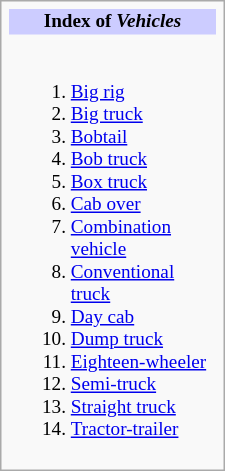<table class="infobox collapsible collapsed" style="width:150px;">
<tr>
<th style="background:#ccf;font-size:80%;">Index of <em>Vehicles</em></th>
</tr>
<tr>
<td style="font-size:80%;"><br><ol><li><a href='#'>Big rig</a></li><li><a href='#'>Big truck</a></li><li><a href='#'>Bobtail</a></li><li><a href='#'>Bob truck</a></li><li><a href='#'>Box truck</a></li><li><a href='#'>Cab over</a></li><li><a href='#'>Combination vehicle</a></li><li><a href='#'>Conventional truck</a></li><li><a href='#'>Day cab</a></li><li><a href='#'>Dump truck</a></li><li><a href='#'>Eighteen-wheeler</a></li><li><a href='#'>Semi-truck</a></li><li><a href='#'>Straight truck</a></li><li><a href='#'>Tractor-trailer</a></li></ol></td>
</tr>
</table>
